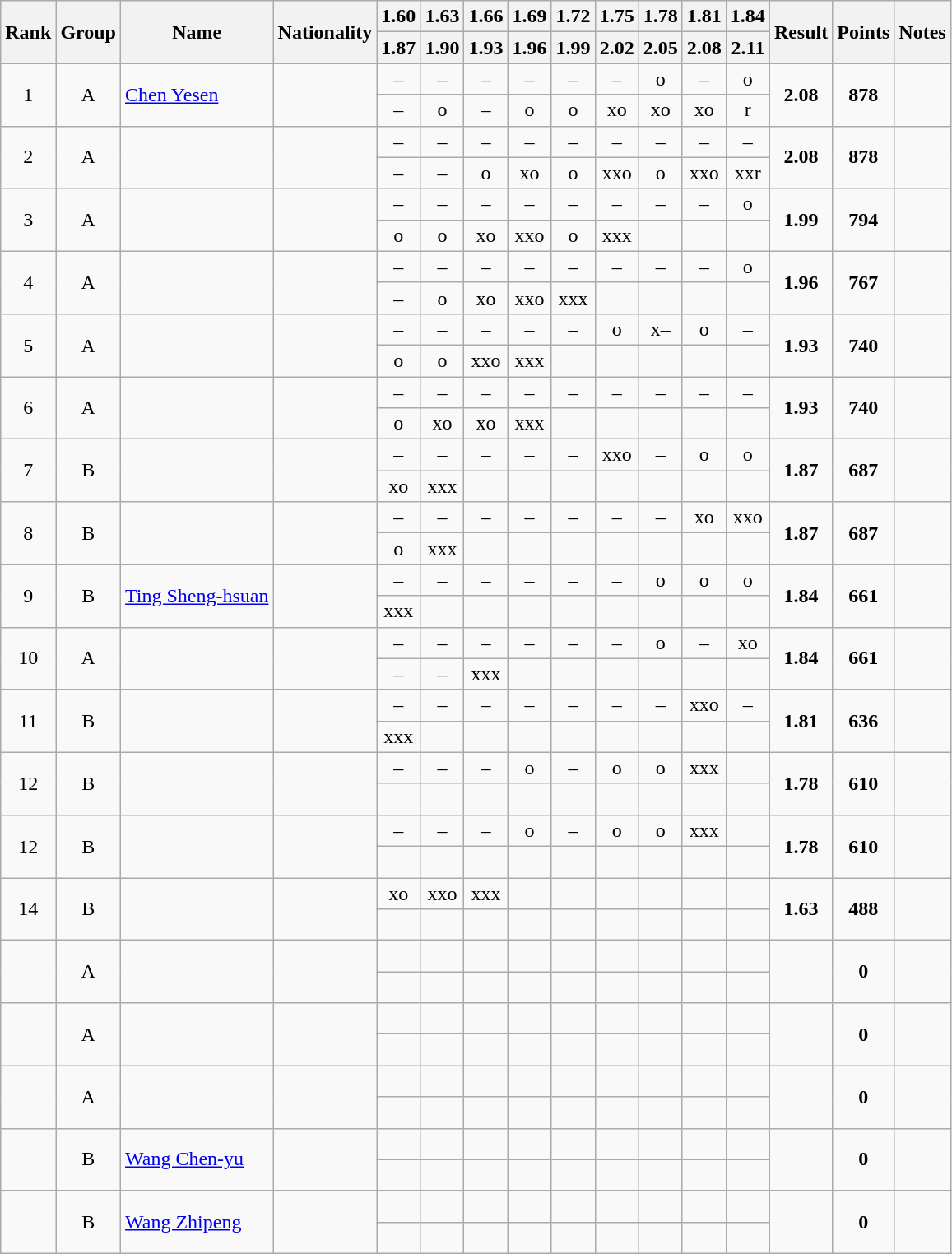<table class="wikitable sortable" style="text-align:center">
<tr>
<th rowspan=2>Rank</th>
<th rowspan=2>Group</th>
<th rowspan=2>Name</th>
<th rowspan=2>Nationality</th>
<th>1.60</th>
<th>1.63</th>
<th>1.66</th>
<th>1.69</th>
<th>1.72</th>
<th>1.75</th>
<th>1.78</th>
<th>1.81</th>
<th>1.84</th>
<th rowspan=2>Result</th>
<th rowspan=2>Points</th>
<th rowspan=2>Notes</th>
</tr>
<tr>
<th class=unsortable>1.87</th>
<th class=unsortable>1.90</th>
<th class=unsortable>1.93</th>
<th class=unsortable>1.96</th>
<th class=unsortable>1.99</th>
<th class=unsortable>2.02</th>
<th class=unsortable>2.05</th>
<th class=unsortable>2.08</th>
<th class=unsortable>2.11</th>
</tr>
<tr>
<td rowspan=2>1</td>
<td rowspan=2>A</td>
<td rowspan=2 align=left><a href='#'>Chen Yesen</a></td>
<td rowspan=2 align=left></td>
<td>–</td>
<td>–</td>
<td>–</td>
<td>–</td>
<td>–</td>
<td>–</td>
<td>o</td>
<td>–</td>
<td>o</td>
<td rowspan=2><strong>2.08</strong></td>
<td rowspan=2><strong>878</strong></td>
<td rowspan=2></td>
</tr>
<tr>
<td>–</td>
<td>o</td>
<td>–</td>
<td>o</td>
<td>o</td>
<td>xo</td>
<td>xo</td>
<td>xo</td>
<td>r</td>
</tr>
<tr>
<td rowspan=2>2</td>
<td rowspan=2>A</td>
<td rowspan=2 align=left></td>
<td rowspan=2 align=left></td>
<td>–</td>
<td>–</td>
<td>–</td>
<td>–</td>
<td>–</td>
<td>–</td>
<td>–</td>
<td>–</td>
<td>–</td>
<td rowspan=2><strong>2.08</strong></td>
<td rowspan=2><strong>878</strong></td>
<td rowspan=2></td>
</tr>
<tr>
<td>–</td>
<td>–</td>
<td>o</td>
<td>xo</td>
<td>o</td>
<td>xxo</td>
<td>o</td>
<td>xxo</td>
<td>xxr</td>
</tr>
<tr>
<td rowspan=2>3</td>
<td rowspan=2>A</td>
<td rowspan=2 align=left></td>
<td rowspan=2 align=left></td>
<td>–</td>
<td>–</td>
<td>–</td>
<td>–</td>
<td>–</td>
<td>–</td>
<td>–</td>
<td>–</td>
<td>o</td>
<td rowspan=2><strong>1.99</strong></td>
<td rowspan=2><strong>794</strong></td>
<td rowspan=2></td>
</tr>
<tr>
<td>o</td>
<td>o</td>
<td>xo</td>
<td>xxo</td>
<td>o</td>
<td>xxx</td>
<td></td>
<td></td>
<td></td>
</tr>
<tr>
<td rowspan=2>4</td>
<td rowspan=2>A</td>
<td rowspan=2 align=left></td>
<td rowspan=2 align=left></td>
<td>–</td>
<td>–</td>
<td>–</td>
<td>–</td>
<td>–</td>
<td>–</td>
<td>–</td>
<td>–</td>
<td>o</td>
<td rowspan=2><strong>1.96</strong></td>
<td rowspan=2><strong>767</strong></td>
<td rowspan=2></td>
</tr>
<tr>
<td>–</td>
<td>o</td>
<td>xo</td>
<td>xxo</td>
<td>xxx</td>
<td></td>
<td></td>
<td></td>
<td></td>
</tr>
<tr>
<td rowspan=2>5</td>
<td rowspan=2>A</td>
<td rowspan=2 align=left></td>
<td rowspan=2 align=left></td>
<td>–</td>
<td>–</td>
<td>–</td>
<td>–</td>
<td>–</td>
<td>o</td>
<td>x–</td>
<td>o</td>
<td>–</td>
<td rowspan=2><strong>1.93</strong></td>
<td rowspan=2><strong>740</strong></td>
<td rowspan=2></td>
</tr>
<tr>
<td>o</td>
<td>o</td>
<td>xxo</td>
<td>xxx</td>
<td></td>
<td></td>
<td></td>
<td></td>
<td></td>
</tr>
<tr>
<td rowspan=2>6</td>
<td rowspan=2>A</td>
<td rowspan=2 align=left></td>
<td rowspan=2 align=left></td>
<td>–</td>
<td>–</td>
<td>–</td>
<td>–</td>
<td>–</td>
<td>–</td>
<td>–</td>
<td>–</td>
<td>–</td>
<td rowspan=2><strong>1.93</strong></td>
<td rowspan=2><strong>740</strong></td>
<td rowspan=2></td>
</tr>
<tr>
<td>o</td>
<td>xo</td>
<td>xo</td>
<td>xxx</td>
<td></td>
<td></td>
<td></td>
<td></td>
<td></td>
</tr>
<tr>
<td rowspan=2>7</td>
<td rowspan=2>B</td>
<td rowspan=2 align=left></td>
<td rowspan=2 align=left></td>
<td>–</td>
<td>–</td>
<td>–</td>
<td>–</td>
<td>–</td>
<td>xxo</td>
<td>–</td>
<td>o</td>
<td>o</td>
<td rowspan=2><strong>1.87</strong></td>
<td rowspan=2><strong>687</strong></td>
<td rowspan=2></td>
</tr>
<tr>
<td>xo</td>
<td>xxx</td>
<td></td>
<td></td>
<td></td>
<td></td>
<td></td>
<td></td>
<td></td>
</tr>
<tr>
<td rowspan=2>8</td>
<td rowspan=2>B</td>
<td rowspan=2 align=left></td>
<td rowspan=2 align=left></td>
<td>–</td>
<td>–</td>
<td>–</td>
<td>–</td>
<td>–</td>
<td>–</td>
<td>–</td>
<td>xo</td>
<td>xxo</td>
<td rowspan=2><strong>1.87</strong></td>
<td rowspan=2><strong>687</strong></td>
<td rowspan=2></td>
</tr>
<tr>
<td>o</td>
<td>xxx</td>
<td></td>
<td></td>
<td></td>
<td></td>
<td></td>
<td></td>
<td></td>
</tr>
<tr>
<td rowspan=2>9</td>
<td rowspan=2>B</td>
<td rowspan=2 align=left><a href='#'>Ting Sheng-hsuan</a></td>
<td rowspan=2 align=left></td>
<td>–</td>
<td>–</td>
<td>–</td>
<td>–</td>
<td>–</td>
<td>–</td>
<td>o</td>
<td>o</td>
<td>o</td>
<td rowspan=2><strong>1.84</strong></td>
<td rowspan=2><strong>661</strong></td>
<td rowspan=2></td>
</tr>
<tr>
<td>xxx</td>
<td></td>
<td></td>
<td></td>
<td></td>
<td></td>
<td></td>
<td></td>
<td></td>
</tr>
<tr>
<td rowspan=2>10</td>
<td rowspan=2>A</td>
<td rowspan=2 align=left></td>
<td rowspan=2 align=left></td>
<td>–</td>
<td>–</td>
<td>–</td>
<td>–</td>
<td>–</td>
<td>–</td>
<td>o</td>
<td>–</td>
<td>xo</td>
<td rowspan=2><strong>1.84</strong></td>
<td rowspan=2><strong>661</strong></td>
<td rowspan=2></td>
</tr>
<tr>
<td>–</td>
<td>–</td>
<td>xxx</td>
<td></td>
<td></td>
<td></td>
<td></td>
<td></td>
<td></td>
</tr>
<tr>
<td rowspan=2>11</td>
<td rowspan=2>B</td>
<td rowspan=2 align=left></td>
<td rowspan=2 align=left></td>
<td>–</td>
<td>–</td>
<td>–</td>
<td>–</td>
<td>–</td>
<td>–</td>
<td>–</td>
<td>xxo</td>
<td>–</td>
<td rowspan=2><strong>1.81</strong></td>
<td rowspan=2><strong>636</strong></td>
<td rowspan=2></td>
</tr>
<tr>
<td>xxx</td>
<td></td>
<td></td>
<td></td>
<td></td>
<td></td>
<td></td>
<td></td>
<td></td>
</tr>
<tr>
<td rowspan=2>12</td>
<td rowspan=2>B</td>
<td rowspan=2 align=left></td>
<td rowspan=2 align=left></td>
<td>–</td>
<td>–</td>
<td>–</td>
<td>o</td>
<td>–</td>
<td>o</td>
<td>o</td>
<td>xxx</td>
<td></td>
<td rowspan=2><strong>1.78</strong></td>
<td rowspan=2><strong>610</strong></td>
<td rowspan=2></td>
</tr>
<tr>
<td> </td>
<td></td>
<td></td>
<td></td>
<td></td>
<td></td>
<td></td>
<td></td>
<td></td>
</tr>
<tr>
<td rowspan=2>12</td>
<td rowspan=2>B</td>
<td rowspan=2 align=left></td>
<td rowspan=2 align=left></td>
<td>–</td>
<td>–</td>
<td>–</td>
<td>o</td>
<td>–</td>
<td>o</td>
<td>o</td>
<td>xxx</td>
<td></td>
<td rowspan=2><strong>1.78</strong></td>
<td rowspan=2><strong>610</strong></td>
<td rowspan=2></td>
</tr>
<tr>
<td> </td>
<td></td>
<td></td>
<td></td>
<td></td>
<td></td>
<td></td>
<td></td>
<td></td>
</tr>
<tr>
<td rowspan=2>14</td>
<td rowspan=2>B</td>
<td rowspan=2 align=left></td>
<td rowspan=2 align=left></td>
<td>xo</td>
<td>xxo</td>
<td>xxx</td>
<td></td>
<td></td>
<td></td>
<td></td>
<td></td>
<td></td>
<td rowspan=2><strong>1.63</strong></td>
<td rowspan=2><strong>488</strong></td>
<td rowspan=2></td>
</tr>
<tr>
<td> </td>
<td></td>
<td></td>
<td></td>
<td></td>
<td></td>
<td></td>
<td></td>
<td></td>
</tr>
<tr>
<td rowspan=2></td>
<td rowspan=2>A</td>
<td rowspan=2 align=left></td>
<td rowspan=2 align=left></td>
<td> </td>
<td></td>
<td></td>
<td></td>
<td></td>
<td></td>
<td></td>
<td></td>
<td></td>
<td rowspan=2><strong></strong></td>
<td rowspan=2><strong>0</strong></td>
<td rowspan=2></td>
</tr>
<tr>
<td> </td>
<td></td>
<td></td>
<td></td>
<td></td>
<td></td>
<td></td>
<td></td>
<td></td>
</tr>
<tr>
<td rowspan=2></td>
<td rowspan=2>A</td>
<td rowspan=2 align=left></td>
<td rowspan=2 align=left></td>
<td> </td>
<td></td>
<td></td>
<td></td>
<td></td>
<td></td>
<td></td>
<td></td>
<td></td>
<td rowspan=2><strong></strong></td>
<td rowspan=2><strong>0</strong></td>
<td rowspan=2></td>
</tr>
<tr>
<td> </td>
<td></td>
<td></td>
<td></td>
<td></td>
<td></td>
<td></td>
<td></td>
<td></td>
</tr>
<tr>
<td rowspan=2></td>
<td rowspan=2>A</td>
<td rowspan=2 align=left></td>
<td rowspan=2 align=left></td>
<td> </td>
<td></td>
<td></td>
<td></td>
<td></td>
<td></td>
<td></td>
<td></td>
<td></td>
<td rowspan=2><strong></strong></td>
<td rowspan=2><strong>0</strong></td>
<td rowspan=2></td>
</tr>
<tr>
<td> </td>
<td></td>
<td></td>
<td></td>
<td></td>
<td></td>
<td></td>
<td></td>
<td></td>
</tr>
<tr>
<td rowspan=2></td>
<td rowspan=2>B</td>
<td rowspan=2 align=left><a href='#'>Wang Chen-yu</a></td>
<td rowspan=2 align=left></td>
<td> </td>
<td></td>
<td></td>
<td></td>
<td></td>
<td></td>
<td></td>
<td></td>
<td></td>
<td rowspan=2><strong></strong></td>
<td rowspan=2><strong>0</strong></td>
<td rowspan=2></td>
</tr>
<tr>
<td> </td>
<td></td>
<td></td>
<td></td>
<td></td>
<td></td>
<td></td>
<td></td>
<td></td>
</tr>
<tr>
<td rowspan=2></td>
<td rowspan=2>B</td>
<td rowspan=2 align=left><a href='#'>Wang Zhipeng</a></td>
<td rowspan=2 align=left></td>
<td> </td>
<td></td>
<td></td>
<td></td>
<td></td>
<td></td>
<td></td>
<td></td>
<td></td>
<td rowspan=2><strong></strong></td>
<td rowspan=2><strong>0</strong></td>
<td rowspan=2></td>
</tr>
<tr>
<td> </td>
<td></td>
<td></td>
<td></td>
<td></td>
<td></td>
<td></td>
<td></td>
<td></td>
</tr>
</table>
